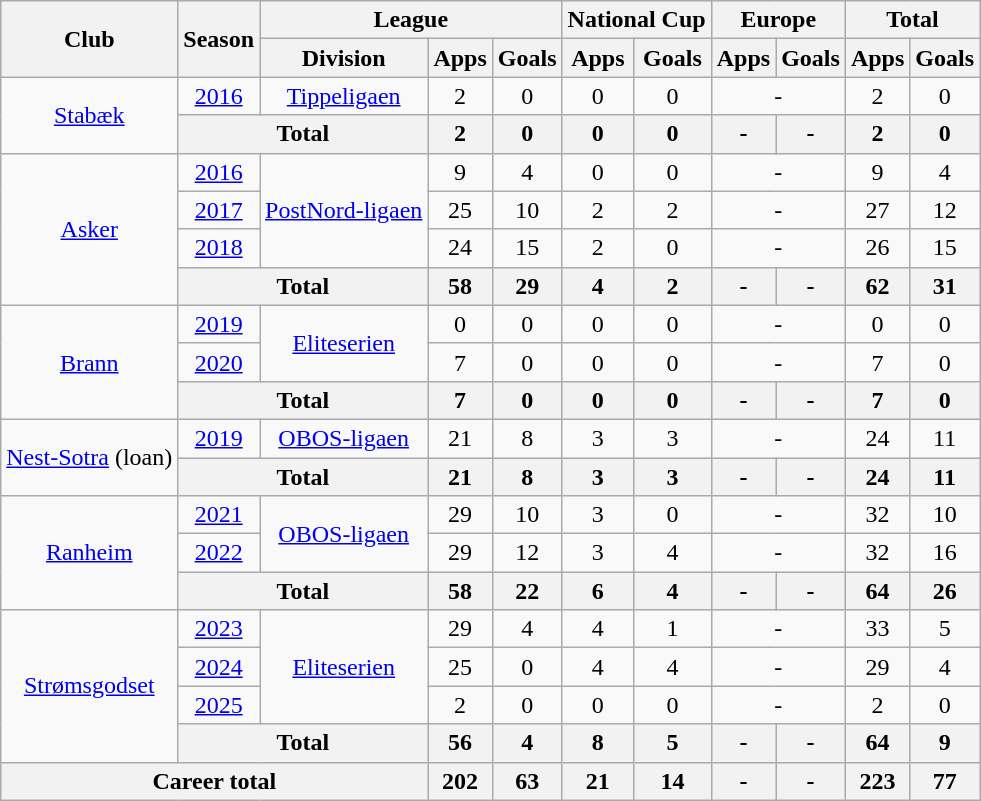<table class="wikitable" style="text-align: center;">
<tr>
<th rowspan="2">Club</th>
<th rowspan="2">Season</th>
<th colspan="3">League</th>
<th colspan="2">National Cup</th>
<th colspan="2">Europe</th>
<th colspan="2">Total</th>
</tr>
<tr>
<th>Division</th>
<th>Apps</th>
<th>Goals</th>
<th>Apps</th>
<th>Goals</th>
<th>Apps</th>
<th>Goals</th>
<th>Apps</th>
<th>Goals</th>
</tr>
<tr>
<td rowspan="2"><a href='#'>Stabæk</a></td>
<td><a href='#'>2016</a></td>
<td rowspan="1"><a href='#'>Tippeligaen</a></td>
<td>2</td>
<td>0</td>
<td>0</td>
<td>0</td>
<td colspan="2">-</td>
<td>2</td>
<td>0</td>
</tr>
<tr>
<th colspan="2">Total</th>
<th>2</th>
<th>0</th>
<th>0</th>
<th>0</th>
<th>-</th>
<th>-</th>
<th>2</th>
<th>0</th>
</tr>
<tr>
<td rowspan="4"><a href='#'>Asker</a></td>
<td><a href='#'>2016</a></td>
<td rowspan="3"><a href='#'>PostNord-ligaen</a></td>
<td>9</td>
<td>4</td>
<td>0</td>
<td>0</td>
<td colspan="2">-</td>
<td>9</td>
<td>4</td>
</tr>
<tr>
<td><a href='#'>2017</a></td>
<td>25</td>
<td>10</td>
<td>2</td>
<td>2</td>
<td colspan="2">-</td>
<td>27</td>
<td>12</td>
</tr>
<tr>
<td><a href='#'>2018</a></td>
<td>24</td>
<td>15</td>
<td>2</td>
<td>0</td>
<td colspan="2">-</td>
<td>26</td>
<td>15</td>
</tr>
<tr>
<th colspan="2">Total</th>
<th>58</th>
<th>29</th>
<th>4</th>
<th>2</th>
<th>-</th>
<th>-</th>
<th>62</th>
<th>31</th>
</tr>
<tr>
<td rowspan="3"><a href='#'>Brann</a></td>
<td><a href='#'>2019</a></td>
<td rowspan="2"><a href='#'>Eliteserien</a></td>
<td>0</td>
<td>0</td>
<td>0</td>
<td>0</td>
<td colspan="2">-</td>
<td>0</td>
<td>0</td>
</tr>
<tr>
<td><a href='#'>2020</a></td>
<td>7</td>
<td>0</td>
<td>0</td>
<td>0</td>
<td colspan="2">-</td>
<td>7</td>
<td>0</td>
</tr>
<tr>
<th colspan="2">Total</th>
<th>7</th>
<th>0</th>
<th>0</th>
<th>0</th>
<th>-</th>
<th>-</th>
<th>7</th>
<th>0</th>
</tr>
<tr>
<td rowspan="2"><a href='#'>Nest-Sotra</a> (loan)</td>
<td><a href='#'>2019</a></td>
<td rowspan="1"><a href='#'>OBOS-ligaen</a></td>
<td>21</td>
<td>8</td>
<td>3</td>
<td>3</td>
<td colspan="2">-</td>
<td>24</td>
<td>11</td>
</tr>
<tr>
<th colspan="2">Total</th>
<th>21</th>
<th>8</th>
<th>3</th>
<th>3</th>
<th>-</th>
<th>-</th>
<th>24</th>
<th>11</th>
</tr>
<tr>
<td rowspan="3"><a href='#'>Ranheim</a></td>
<td><a href='#'>2021</a></td>
<td rowspan="2"><a href='#'>OBOS-ligaen</a></td>
<td>29</td>
<td>10</td>
<td>3</td>
<td>0</td>
<td colspan="2">-</td>
<td>32</td>
<td>10</td>
</tr>
<tr>
<td><a href='#'>2022</a></td>
<td>29</td>
<td>12</td>
<td>3</td>
<td>4</td>
<td colspan="2">-</td>
<td>32</td>
<td>16</td>
</tr>
<tr>
<th colspan="2">Total</th>
<th>58</th>
<th>22</th>
<th>6</th>
<th>4</th>
<th>-</th>
<th>-</th>
<th>64</th>
<th>26</th>
</tr>
<tr>
<td rowspan="4"><a href='#'>Strømsgodset</a></td>
<td><a href='#'>2023</a></td>
<td rowspan="3"><a href='#'>Eliteserien</a></td>
<td>29</td>
<td>4</td>
<td>4</td>
<td>1</td>
<td colspan="2">-</td>
<td>33</td>
<td>5</td>
</tr>
<tr>
<td><a href='#'>2024</a></td>
<td>25</td>
<td>0</td>
<td>4</td>
<td>4</td>
<td colspan="2">-</td>
<td>29</td>
<td>4</td>
</tr>
<tr>
<td><a href='#'>2025</a></td>
<td>2</td>
<td>0</td>
<td>0</td>
<td>0</td>
<td colspan="2">-</td>
<td>2</td>
<td>0</td>
</tr>
<tr>
<th colspan="2">Total</th>
<th>56</th>
<th>4</th>
<th>8</th>
<th>5</th>
<th>-</th>
<th>-</th>
<th>64</th>
<th>9</th>
</tr>
<tr>
<th colspan="3">Career total</th>
<th>202</th>
<th>63</th>
<th>21</th>
<th>14</th>
<th>-</th>
<th>-</th>
<th>223</th>
<th>77</th>
</tr>
</table>
